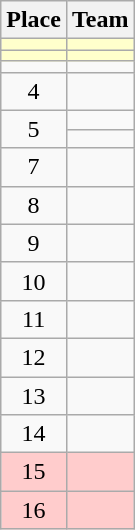<table class="wikitable">
<tr>
<th>Place</th>
<th>Team</th>
</tr>
<tr bgcolor=#ffffcc>
<td align=center></td>
<td></td>
</tr>
<tr bgcolor=#ffffcc>
<td align=center></td>
<td></td>
</tr>
<tr>
<td align=center></td>
<td></td>
</tr>
<tr>
<td align=center>4</td>
<td></td>
</tr>
<tr>
<td align=center rowspan=2>5</td>
<td></td>
</tr>
<tr>
<td></td>
</tr>
<tr>
<td align=center>7</td>
<td></td>
</tr>
<tr>
<td align=center>8</td>
<td></td>
</tr>
<tr>
<td align=center>9</td>
<td></td>
</tr>
<tr>
<td align=center>10</td>
<td></td>
</tr>
<tr>
<td align=center>11</td>
<td></td>
</tr>
<tr>
<td align=center>12</td>
<td></td>
</tr>
<tr>
<td align=center>13</td>
<td></td>
</tr>
<tr>
<td align=center>14</td>
<td></td>
</tr>
<tr bgcolor=#ffcccc>
<td align=center>15</td>
<td></td>
</tr>
<tr bgcolor=#ffcccc>
<td align=center>16</td>
<td></td>
</tr>
</table>
